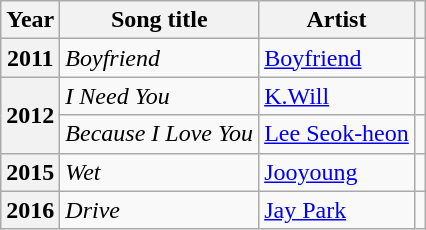<table class="wikitable plainrowheaders sortable">
<tr>
<th scope="col">Year</th>
<th scope="col">Song title</th>
<th scope="col">Artist</th>
<th scope="col" class="unsortable"></th>
</tr>
<tr>
<th scope="row">2011</th>
<td><em>Boyfriend</em></td>
<td><a href='#'>Boyfriend</a></td>
<td style="text-align:center"></td>
</tr>
<tr>
<th scope="row" rowspan="2">2012</th>
<td><em>I Need You</em></td>
<td><a href='#'>K.Will</a></td>
<td style="text-align:center"></td>
</tr>
<tr>
<td><em>Because I Love You</em></td>
<td><a href='#'>Lee Seok-heon</a></td>
<td style="text-align:center"></td>
</tr>
<tr>
<th scope="row">2015</th>
<td><em>Wet</em></td>
<td><a href='#'>Jooyoung</a></td>
<td style="text-align:center"></td>
</tr>
<tr>
<th scope="row">2016</th>
<td><em>Drive</em></td>
<td><a href='#'>Jay Park</a></td>
<td style="text-align:center"></td>
</tr>
</table>
